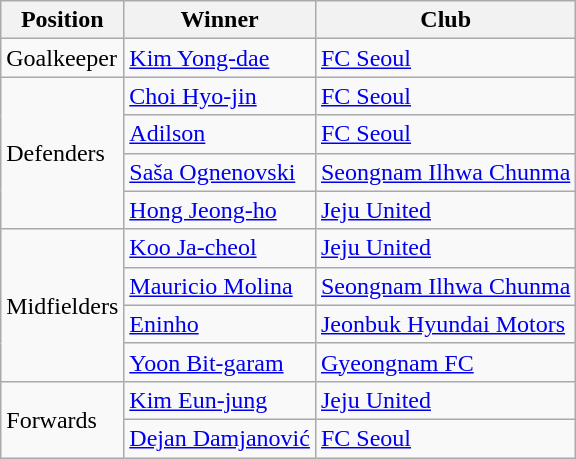<table class="wikitable">
<tr>
<th>Position</th>
<th>Winner</th>
<th>Club</th>
</tr>
<tr>
<td>Goalkeeper</td>
<td> <a href='#'>Kim Yong-dae</a></td>
<td><a href='#'>FC Seoul</a></td>
</tr>
<tr>
<td rowspan="4">Defenders</td>
<td> <a href='#'>Choi Hyo-jin</a></td>
<td><a href='#'>FC Seoul</a></td>
</tr>
<tr>
<td> <a href='#'>Adilson</a></td>
<td><a href='#'>FC Seoul</a></td>
</tr>
<tr>
<td> <a href='#'>Saša Ognenovski</a></td>
<td><a href='#'>Seongnam Ilhwa Chunma</a></td>
</tr>
<tr>
<td> <a href='#'>Hong Jeong-ho</a></td>
<td><a href='#'>Jeju United</a></td>
</tr>
<tr>
<td rowspan="4">Midfielders</td>
<td> <a href='#'>Koo Ja-cheol</a></td>
<td><a href='#'>Jeju United</a></td>
</tr>
<tr>
<td> <a href='#'>Mauricio Molina</a></td>
<td><a href='#'>Seongnam Ilhwa Chunma</a></td>
</tr>
<tr>
<td> <a href='#'>Eninho</a></td>
<td><a href='#'>Jeonbuk Hyundai Motors</a></td>
</tr>
<tr>
<td> <a href='#'>Yoon Bit-garam</a></td>
<td><a href='#'>Gyeongnam FC</a></td>
</tr>
<tr>
<td rowspan="2">Forwards</td>
<td> <a href='#'>Kim Eun-jung</a></td>
<td><a href='#'>Jeju United</a></td>
</tr>
<tr>
<td> <a href='#'>Dejan Damjanović</a></td>
<td><a href='#'>FC Seoul</a></td>
</tr>
</table>
